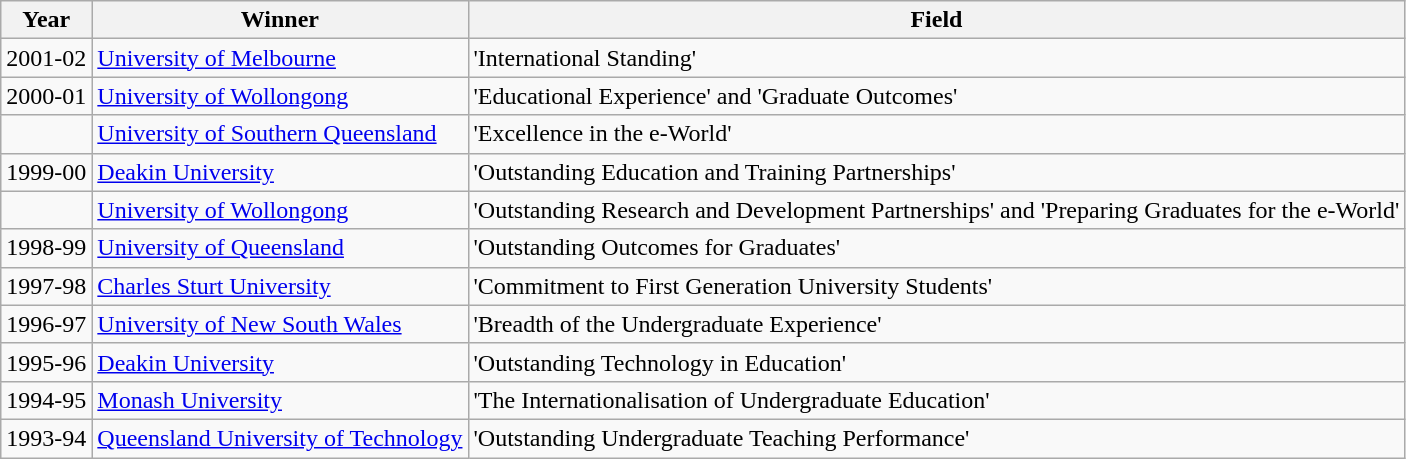<table class="wikitable">
<tr>
<th>Year</th>
<th>Winner</th>
<th>Field</th>
</tr>
<tr>
<td>2001-02</td>
<td><a href='#'>University of Melbourne</a></td>
<td>'International Standing'</td>
</tr>
<tr>
<td>2000-01</td>
<td><a href='#'>University of Wollongong</a></td>
<td>'Educational Experience' and 'Graduate Outcomes'</td>
</tr>
<tr>
<td></td>
<td><a href='#'>University of Southern Queensland</a></td>
<td>'Excellence in the e-World'</td>
</tr>
<tr>
<td>1999-00</td>
<td><a href='#'>Deakin University</a></td>
<td>'Outstanding Education and Training Partnerships'</td>
</tr>
<tr>
<td></td>
<td><a href='#'>University of Wollongong</a></td>
<td>'Outstanding Research and Development Partnerships' and 'Preparing Graduates for the e-World'</td>
</tr>
<tr>
<td>1998-99</td>
<td><a href='#'>University of Queensland</a></td>
<td>'Outstanding Outcomes for Graduates'</td>
</tr>
<tr>
<td>1997-98</td>
<td><a href='#'>Charles Sturt University</a></td>
<td>'Commitment to First Generation University Students'</td>
</tr>
<tr>
<td>1996-97</td>
<td><a href='#'>University of New South Wales</a></td>
<td>'Breadth of the Undergraduate Experience'</td>
</tr>
<tr>
<td>1995-96</td>
<td><a href='#'>Deakin University</a></td>
<td>'Outstanding Technology in Education'</td>
</tr>
<tr>
<td>1994-95</td>
<td><a href='#'>Monash University</a></td>
<td>'The Internationalisation of Undergraduate Education'</td>
</tr>
<tr>
<td>1993-94</td>
<td><a href='#'>Queensland University of Technology</a></td>
<td>'Outstanding Undergraduate Teaching Performance'</td>
</tr>
</table>
